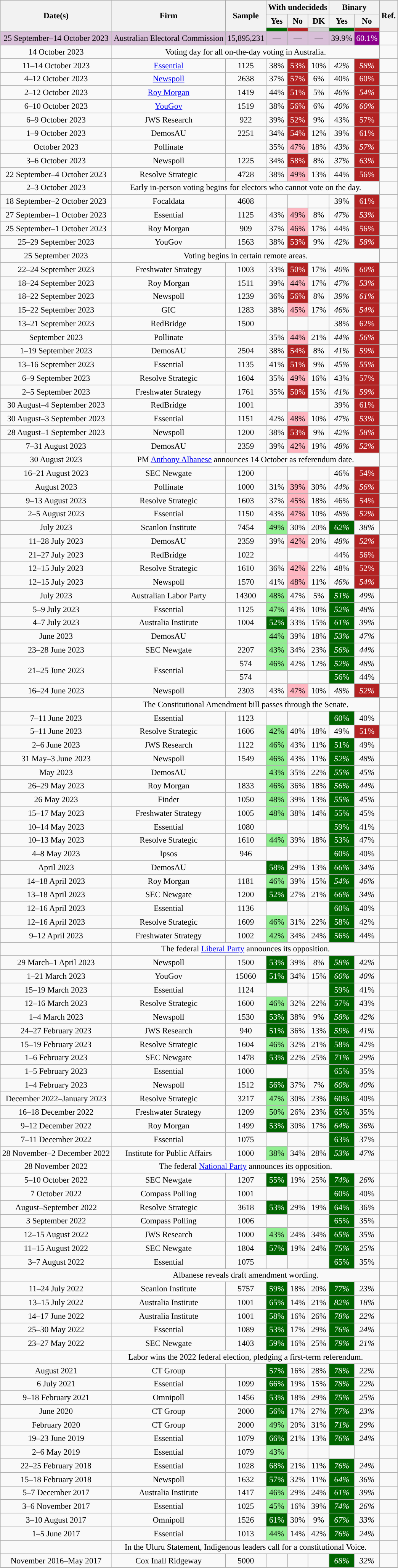<table class="wikitable sortable small" style="font-size:90%;text-align:center">
<tr>
<th scope="col" rowspan=3>Date(s)</th>
<th scope="col" rowspan=3>Firm</th>
<th scope="col" rowspan=3>Sample</th>
<th scope="colgroup" colspan=3>With undecideds</th>
<th scope="colgroup" colspan=2>Binary</th>
<th scope="col" class="unsortable" rowspan=3>Ref.</th>
</tr>
<tr>
<th scope="col">Yes</th>
<th scope="col">No</th>
<th scope="col">DK</th>
<th scope="col">Yes</th>
<th scope="col">No</th>
</tr>
<tr>
<th style="background:DarkGreen;"></th>
<th style="background:FireBrick;"></th>
<th style="background:LightGrey;"></th>
<th style="background:DarkGreen;"></th>
<th style="background:FireBrick;"></th>
</tr>
<tr>
<td style="background:Thistle;">25 September–14 October 2023</td>
<td style="background:Thistle;">Australian Electoral Commission</td>
<td data-sort-value="15895231" style="background:Thistle;">15,895,231</td>
<td data-sort-value="" style="background:Thistle; vertical-align: middle; class="table-na">—</td>
<td data-sort-value="" style="background:Thistle; vertical-align: middle; class="table-na">—</td>
<td data-sort-value="" style="background:Thistle; vertical-align: middle; class="table-na">—</td>
<td style="background:Thistle;">39.9%</td>
<td style="background:DarkMagenta; color:white;">60.1%</td>
<td></td>
</tr>
<tr>
<td>14 October 2023</td>
<td colspan="7" data-sort-value="_">Voting day for all on-the-day voting in Australia.</td>
<td></td>
</tr>
<tr>
<td>11–14 October 2023</td>
<td><a href='#'>Essential</a></td>
<td>1125</td>
<td>38%</td>
<td style="background:FireBrick; color:white;">53%</td>
<td>10%</td>
<td><em>42%</em></td>
<td style="background:FireBrick; color:white;"><em>58%</em></td>
<td></td>
</tr>
<tr>
<td>4–12 October 2023</td>
<td><a href='#'>Newspoll</a></td>
<td>2638</td>
<td>37%</td>
<td style="background:FireBrick; color:white;">57%</td>
<td>6%</td>
<td>40%</td>
<td style="background:FireBrick; color:white;">60%</td>
<td></td>
</tr>
<tr>
<td> 2–12 October 2023</td>
<td><a href='#'>Roy Morgan</a></td>
<td>1419</td>
<td>44%</td>
<td style="background:FireBrick; color:white;">51%</td>
<td>5%</td>
<td><em>46%</em></td>
<td style="background:FireBrick; color:white;"><em>54%</em></td>
<td></td>
</tr>
<tr>
<td>6–10 October 2023</td>
<td><a href='#'>YouGov</a></td>
<td>1519</td>
<td>38%</td>
<td style="background:FireBrick; color:white;">56%</td>
<td>6%</td>
<td><em>40%</em></td>
<td style="background:FireBrick; color:white;"><em>60%</em></td>
<td></td>
</tr>
<tr>
<td>6–9 October 2023</td>
<td>JWS Research</td>
<td>922</td>
<td>39%</td>
<td style="background:FireBrick; color:white;">52%</td>
<td>9%</td>
<td>43%</td>
<td style="background:FireBrick; color:white;">57%</td>
<td></td>
</tr>
<tr>
<td>1–9 October 2023</td>
<td>DemosAU</td>
<td>2251</td>
<td>34%</td>
<td style="background:FireBrick; color:white;">54%</td>
<td>12%</td>
<td>39%</td>
<td style="background:FireBrick; color:white;">61%</td>
<td></td>
</tr>
<tr>
<td>October 2023</td>
<td>Pollinate</td>
<td></td>
<td>35%</td>
<td style="background:LightPink;">47%</td>
<td>18%</td>
<td><em>43%</em></td>
<td style="background:FireBrick; color:white;"><em>57%</em></td>
<td></td>
</tr>
<tr>
<td>3–6 October 2023</td>
<td>Newspoll</td>
<td>1225</td>
<td>34%</td>
<td style="background:FireBrick; color:white;">58%</td>
<td>8%</td>
<td><em>37%</em></td>
<td style="background:FireBrick; color:white;"><em>63%</em></td>
<td></td>
</tr>
<tr>
<td>22 September–4 October 2023</td>
<td>Resolve Strategic</td>
<td>4728</td>
<td>38%</td>
<td style="background:LightPink;">49%</td>
<td>13%</td>
<td>44%</td>
<td style="background:FireBrick; color:white;">56%</td>
<td></td>
</tr>
<tr>
<td>2–3 October 2023</td>
<td colspan="7" data-sort-value="_">Early in-person voting begins for electors who cannot vote on the day.</td>
<td></td>
</tr>
<tr>
<td>18 September–2 October 2023</td>
<td>Focaldata</td>
<td>4608</td>
<td></td>
<td></td>
<td></td>
<td>39%</td>
<td style="background:FireBrick; color:white;">61%</td>
<td></td>
</tr>
<tr>
<td>27 September–1 October 2023</td>
<td>Essential</td>
<td>1125</td>
<td>43%</td>
<td style="background:LightPink;">49%</td>
<td>8%</td>
<td><em>47%</em></td>
<td style="background:FireBrick; color:white;"><em>53%</em></td>
<td></td>
</tr>
<tr>
<td> 25 September–1 October 2023</td>
<td>Roy Morgan</td>
<td>909</td>
<td>37%</td>
<td style="background:LightPink;">46%</td>
<td>17%</td>
<td>44%</td>
<td style="background:FireBrick; color:white;">56%</td>
<td></td>
</tr>
<tr>
<td>25–29 September 2023</td>
<td>YouGov</td>
<td>1563</td>
<td>38%</td>
<td style="background:FireBrick; color:white;">53%</td>
<td>9%</td>
<td><em>42%</em></td>
<td style="background:FireBrick; color:white;"><em>58%</em></td>
<td></td>
</tr>
<tr>
<td>25 September 2023</td>
<td colspan="7" data-sort-value="_">Voting begins in certain remote areas.</td>
<td></td>
</tr>
<tr>
<td> 22–24 September 2023</td>
<td>Freshwater Strategy</td>
<td>1003</td>
<td>33%</td>
<td style="background:FireBrick; color:white;">50%</td>
<td>17%</td>
<td><em>40%</em></td>
<td style="background:FireBrick; color:white;"><em>60%</em></td>
<td></td>
</tr>
<tr>
<td> 18–24 September 2023</td>
<td>Roy Morgan</td>
<td>1511</td>
<td>39%</td>
<td style="background:LightPink;">44%</td>
<td>17%</td>
<td><em>47%</em></td>
<td style="background:FireBrick; color:white;"><em>53%</em></td>
<td></td>
</tr>
<tr>
<td>18–22 September 2023</td>
<td>Newspoll</td>
<td>1239</td>
<td>36%</td>
<td style="background:FireBrick; color:white;">56%</td>
<td>8%</td>
<td><em>39%</em></td>
<td style="background:FireBrick; color:white;"><em>61%</em></td>
<td></td>
</tr>
<tr>
<td>15–22 September 2023</td>
<td>GIC</td>
<td>1283</td>
<td>38%</td>
<td style="background:LightPink;">45%</td>
<td>17%</td>
<td><em>46%</em></td>
<td style="background:FireBrick; color:white;"><em>54%</em></td>
<td></td>
</tr>
<tr>
<td>13–21 September 2023</td>
<td>RedBridge</td>
<td>1500</td>
<td></td>
<td></td>
<td></td>
<td>38%</td>
<td style="background:FireBrick; color:white;">62%</td>
<td></td>
</tr>
<tr>
<td>September 2023</td>
<td>Pollinate</td>
<td></td>
<td>35%</td>
<td style="background:LightPink">44%</td>
<td>21%</td>
<td><em>44%</em></td>
<td style="background:FireBrick; color:white;"><em>56%</em></td>
<td></td>
</tr>
<tr>
<td>1–19 September 2023</td>
<td>DemosAU</td>
<td>2504</td>
<td>38%</td>
<td style="background:FireBrick; color:white;">54%</td>
<td>8%</td>
<td><em>41%</em></td>
<td style="background:FireBrick; color:white;"><em>59%</em></td>
<td></td>
</tr>
<tr>
<td>13–16 September 2023</td>
<td>Essential</td>
<td>1135</td>
<td>41%</td>
<td style="background:FireBrick; color:white;">51%</td>
<td>9%</td>
<td><em>45%</em></td>
<td style="background:FireBrick; color:white;"><em>55%</em></td>
<td></td>
</tr>
<tr>
<td>6–9 September 2023</td>
<td>Resolve Strategic</td>
<td>1604</td>
<td>35%</td>
<td style="background:LightPink;">49%</td>
<td>16%</td>
<td>43%</td>
<td style="background:FireBrick; color:white;">57%</td>
<td></td>
</tr>
<tr>
<td> 2–5 September 2023</td>
<td>Freshwater Strategy</td>
<td>1761</td>
<td>35%</td>
<td style="background:FireBrick; color:white;">50%</td>
<td>15%</td>
<td><em>41%</em></td>
<td style="background:FireBrick; color:white;"><em>59%</em></td>
<td></td>
</tr>
<tr>
<td>30 August–4 September 2023</td>
<td>RedBridge</td>
<td>1001</td>
<td></td>
<td></td>
<td></td>
<td>39%</td>
<td style="background:FireBrick; color:white;">61%</td>
<td></td>
</tr>
<tr>
<td>30 August–3 September 2023</td>
<td>Essential</td>
<td>1151</td>
<td>42%</td>
<td style="background:LightPink;">48%</td>
<td>10%</td>
<td><em>47%</em></td>
<td style="background:FireBrick; color:white;"><em>53%</em></td>
<td></td>
</tr>
<tr>
<td>28 August–1 September 2023</td>
<td>Newspoll</td>
<td>1200</td>
<td>38%</td>
<td style="background:FireBrick; color:white;">53%</td>
<td>9%</td>
<td><em>42%</em></td>
<td style="background:FireBrick; color:white;"><em>58%</em></td>
<td></td>
</tr>
<tr>
<td>7–31 August 2023</td>
<td>DemosAU</td>
<td>2359</td>
<td>39%</td>
<td style="background:LightPink;">42%</td>
<td>19%</td>
<td><em>48%</em></td>
<td style="background:FireBrick; color:white;"><em>52%</em></td>
<td></td>
</tr>
<tr>
<td>30 August 2023</td>
<td colspan="7" data-sort-value="_">PM <a href='#'>Anthony Albanese</a> announces 14 October as referendum date.</td>
<td></td>
</tr>
<tr>
<td>16–21 August 2023</td>
<td>SEC Newgate</td>
<td>1200</td>
<td></td>
<td></td>
<td></td>
<td>46%</td>
<td style="background:FireBrick; color:white;">54%</td>
<td></td>
</tr>
<tr>
<td>August 2023</td>
<td>Pollinate</td>
<td>1000</td>
<td>31%</td>
<td style="background:LightPink;">39%</td>
<td>30%</td>
<td><em>44%</em></td>
<td style="background:FireBrick; color:white;"><em>56%</em></td>
<td></td>
</tr>
<tr>
<td>9–13 August 2023</td>
<td>Resolve Strategic</td>
<td>1603</td>
<td>37%</td>
<td style="background:LightPink;">45%</td>
<td>18%</td>
<td>46%</td>
<td style="background:FireBrick; color:white;">54%</td>
<td></td>
</tr>
<tr>
<td>2–5 August 2023</td>
<td>Essential</td>
<td>1150</td>
<td>43%</td>
<td style="background:LightPink;">47%</td>
<td>10%</td>
<td><em>48%</em></td>
<td style="background:FireBrick; color:white;"><em>52%</em></td>
<td></td>
</tr>
<tr>
<td>July 2023</td>
<td>Scanlon Institute</td>
<td>7454</td>
<td style="background:LightGreen;">49%</td>
<td>30%</td>
<td>20%</td>
<td style="background:DarkGreen; color:white;"><em>62%</em></td>
<td><em>38%</em></td>
<td></td>
</tr>
<tr>
<td>11–28 July 2023</td>
<td>DemosAU</td>
<td>2359</td>
<td>39%</td>
<td style="background:LightPink;">42%</td>
<td>20%</td>
<td><em>48%</em></td>
<td style="background:FireBrick; color:white;"><em>52%</em></td>
<td></td>
</tr>
<tr>
<td>21–27 July 2023</td>
<td>RedBridge</td>
<td>1022</td>
<td></td>
<td></td>
<td></td>
<td>44%</td>
<td style="background:FireBrick; color:white;">56%</td>
<td></td>
</tr>
<tr>
<td>12–15 July 2023</td>
<td>Resolve Strategic</td>
<td>1610</td>
<td>36%</td>
<td style="background:LightPink;">42%</td>
<td>22%</td>
<td>48%</td>
<td style="background:FireBrick; color:white;">52%</td>
<td></td>
</tr>
<tr>
<td>12–15 July 2023</td>
<td>Newspoll</td>
<td>1570</td>
<td>41%</td>
<td style="background:LightPink;">48%</td>
<td>11%</td>
<td><em>46%</em></td>
<td style="background:FireBrick; color:white;"><em>54%</em></td>
<td></td>
</tr>
<tr>
<td> July 2023</td>
<td>Australian Labor Party</td>
<td>14300</td>
<td style="background:LightGreen;">48%</td>
<td>47%</td>
<td>5%</td>
<td style="background:DarkGreen; color:white;"><em>51%</em></td>
<td><em>49%</em></td>
<td></td>
</tr>
<tr>
<td> 5–9 July 2023</td>
<td>Essential</td>
<td>1125</td>
<td style="background:LightGreen;">47%</td>
<td>43%</td>
<td>10%</td>
<td style="background:DarkGreen; color:white;"><em>52%</em></td>
<td><em>48%</em></td>
<td></td>
</tr>
<tr>
<td> 4–7 July 2023</td>
<td>Australia Institute</td>
<td>1004</td>
<td style="background:DarkGreen; color:white;">52%</td>
<td>33%</td>
<td>15%</td>
<td style="background:DarkGreen; color:white;"><em>61%</em></td>
<td><em>39%</em></td>
<td></td>
</tr>
<tr>
<td>June 2023</td>
<td>DemosAU</td>
<td></td>
<td style="background:LightGreen;">44%</td>
<td>39%</td>
<td>18%</td>
<td style="background:DarkGreen; color:white;"><em>53%</em></td>
<td><em>47%</em></td>
<td></td>
</tr>
<tr>
<td> 23–28 June 2023</td>
<td>SEC Newgate</td>
<td>2207</td>
<td style="background:LightGreen;">43%</td>
<td>34%</td>
<td>23%</td>
<td style="background:DarkGreen; color:white;"><em>56%</em></td>
<td><em>44%</em></td>
<td></td>
</tr>
<tr>
<td rowspan="2">21–25 June 2023</td>
<td rowspan="2">Essential</td>
<td>574</td>
<td style="background:LightGreen;">46%</td>
<td>42%</td>
<td>12%</td>
<td style="background:DarkGreen; color:white;"><em>52%</em></td>
<td><em>48%</em></td>
<td rowspan="2"></td>
</tr>
<tr>
<td>574</td>
<td></td>
<td></td>
<td></td>
<td style="background:DarkGreen; color:white;">56%</td>
<td>44%</td>
</tr>
<tr>
<td>16–24 June 2023</td>
<td>Newspoll</td>
<td>2303</td>
<td>43%</td>
<td style="background:LightPink;">47%</td>
<td>10%</td>
<td><em>48%</em></td>
<td style="background:FireBrick; color:white;"><em>52%</em></td>
<td></td>
</tr>
<tr>
<td></td>
<td colspan="7" data-sort-value="_">The Constitutional Amendment bill passes through the Senate.</td>
<td></td>
</tr>
<tr>
<td>7–11 June 2023</td>
<td>Essential</td>
<td>1123</td>
<td></td>
<td></td>
<td></td>
<td style="background:DarkGreen; color:white;">60%</td>
<td>40%</td>
<td></td>
</tr>
<tr>
<td>5–11 June 2023</td>
<td>Resolve Strategic</td>
<td>1606</td>
<td style="background:LightGreen;">42%</td>
<td>40%</td>
<td>18%</td>
<td>49%</td>
<td style="background:FireBrick; color:white;">51%</td>
<td></td>
</tr>
<tr>
<td>2–6 June 2023</td>
<td>JWS Research</td>
<td>1122</td>
<td style="background:LightGreen;">46%</td>
<td>43%</td>
<td>11%</td>
<td style="background:DarkGreen; color:white;">51%</td>
<td>49%</td>
<td></td>
</tr>
<tr>
<td>31 May–3 June 2023</td>
<td>Newspoll</td>
<td>1549</td>
<td style="background:LightGreen;">46%</td>
<td>43%</td>
<td>11%</td>
<td style="background:DarkGreen; color:white;"><em>52%</em></td>
<td><em>48%</em></td>
<td></td>
</tr>
<tr>
<td>May 2023</td>
<td>DemosAU</td>
<td></td>
<td style="background:LightGreen;">43%</td>
<td>35%</td>
<td>22%</td>
<td style="background:DarkGreen; color:white;"><em>55%</em></td>
<td><em>45%</em></td>
<td></td>
</tr>
<tr>
<td>26–29 May 2023</td>
<td>Roy Morgan</td>
<td>1833</td>
<td style="background:LightGreen;">46%</td>
<td>36%</td>
<td>18%</td>
<td style="background:DarkGreen; color:white;"><em>56%</em></td>
<td><em>44%</em></td>
<td></td>
</tr>
<tr>
<td>26 May 2023</td>
<td>Finder</td>
<td>1050</td>
<td style="background:LightGreen;">48%</td>
<td>39%</td>
<td>13%</td>
<td style="background:DarkGreen; color:white;"><em>55%</em></td>
<td><em>45%</em></td>
<td></td>
</tr>
<tr>
<td> 15–17 May 2023</td>
<td>Freshwater Strategy</td>
<td>1005</td>
<td style="background:LightGreen;">48%</td>
<td>38%</td>
<td>14%</td>
<td style="background:DarkGreen; color:white;">55%</td>
<td>45%</td>
<td></td>
</tr>
<tr>
<td>10–14 May 2023</td>
<td>Essential</td>
<td>1080</td>
<td></td>
<td></td>
<td></td>
<td style="background:DarkGreen; color:white;">59%</td>
<td>41%</td>
<td></td>
</tr>
<tr>
<td>10–13 May 2023</td>
<td>Resolve Strategic</td>
<td>1610</td>
<td style="background:LightGreen;">44%</td>
<td>39%</td>
<td>18%</td>
<td style="background:DarkGreen; color:white;">53%</td>
<td>47%</td>
<td></td>
</tr>
<tr>
<td>4–8 May 2023</td>
<td>Ipsos</td>
<td>946</td>
<td></td>
<td></td>
<td></td>
<td style="background:DarkGreen; color:white;">60%</td>
<td>40%</td>
<td></td>
</tr>
<tr>
<td>April 2023</td>
<td>DemosAU</td>
<td></td>
<td style="background:DarkGreen; color:white;">58%</td>
<td>29%</td>
<td>13%</td>
<td style="background:DarkGreen; color:white;"><em>66%</em></td>
<td><em>34%</em></td>
<td></td>
</tr>
<tr>
<td>14–18 April 2023</td>
<td>Roy Morgan</td>
<td>1181</td>
<td style="background:LightGreen;">46%</td>
<td>39%</td>
<td>15%</td>
<td style="background:DarkGreen; color:white;"><em>54%</em></td>
<td><em>46%</em></td>
<td></td>
</tr>
<tr>
<td> 13–18 April 2023</td>
<td>SEC Newgate</td>
<td>1200</td>
<td style="background:DarkGreen; color:white;">52%</td>
<td>27%</td>
<td>21%</td>
<td style="background:DarkGreen; color:white;"><em>66%</em></td>
<td><em>34%</em></td>
<td></td>
</tr>
<tr>
<td>12–16 April 2023</td>
<td>Essential</td>
<td>1136</td>
<td></td>
<td></td>
<td></td>
<td style="background:DarkGreen; color:white;">60%</td>
<td>40%</td>
<td></td>
</tr>
<tr>
<td>12–16 April 2023</td>
<td>Resolve Strategic</td>
<td>1609</td>
<td style="background:LightGreen;">46%</td>
<td>31%</td>
<td>22%</td>
<td style="background:DarkGreen; color:white;">58%</td>
<td>42%</td>
<td></td>
</tr>
<tr>
<td>9–12 April 2023</td>
<td>Freshwater Strategy</td>
<td>1002</td>
<td style="background:LightGreen;">42%</td>
<td>34%</td>
<td>24%</td>
<td style="background:DarkGreen; color:white;">56%</td>
<td>44%</td>
<td></td>
</tr>
<tr>
<td></td>
<td colspan="7" data-sort-value="_">The federal <a href='#'>Liberal Party</a> announces its opposition.</td>
<td></td>
</tr>
<tr>
<td> 29 March–1 April 2023</td>
<td>Newspoll</td>
<td>1500</td>
<td style="background:DarkGreen; color:white;">53%</td>
<td>39%</td>
<td>8%</td>
<td style="background:DarkGreen; color:white;"><em>58%</em></td>
<td><em>42%</em></td>
<td></td>
</tr>
<tr>
<td> 1–21 March 2023</td>
<td>YouGov</td>
<td>15060 </td>
<td style="background:DarkGreen; color:white;">51%</td>
<td>34%</td>
<td>15%</td>
<td style="background:DarkGreen; color:white;"><em>60%</em></td>
<td><em>40%</em></td>
<td></td>
</tr>
<tr>
<td> 15–19 March 2023</td>
<td>Essential</td>
<td>1124</td>
<td></td>
<td></td>
<td></td>
<td style="background:DarkGreen; color:white;">59%</td>
<td>41%</td>
<td></td>
</tr>
<tr>
<td> 12–16 March 2023</td>
<td>Resolve Strategic</td>
<td>1600</td>
<td style="background:LightGreen;">46%</td>
<td>32%</td>
<td>22%</td>
<td style="background:DarkGreen; color:white;">57%</td>
<td>43%</td>
<td></td>
</tr>
<tr>
<td> 1–4 March 2023</td>
<td>Newspoll</td>
<td>1530</td>
<td style="background:DarkGreen; color:white;">53%</td>
<td>38%</td>
<td>9%</td>
<td style="background:DarkGreen; color:white;"><em>58%</em></td>
<td><em>42%</em></td>
<td></td>
</tr>
<tr>
<td> 24–27 February 2023</td>
<td>JWS Research</td>
<td>940</td>
<td style="background:DarkGreen; color:white;">51%</td>
<td>36%</td>
<td>13%</td>
<td style="background:DarkGreen; color:white;"><em>59%</em></td>
<td><em>41%</em></td>
<td></td>
</tr>
<tr>
<td> 15–19 February 2023</td>
<td>Resolve Strategic</td>
<td>1604</td>
<td style="background:LightGreen;">46%</td>
<td>32%</td>
<td>21%</td>
<td style="background:DarkGreen; color:white;">58%</td>
<td>42%</td>
<td></td>
</tr>
<tr>
<td> 1–6 February 2023</td>
<td>SEC Newgate</td>
<td>1478</td>
<td style="background:DarkGreen; color:white;">53%</td>
<td>22%</td>
<td>25%</td>
<td style="background:DarkGreen; color:white;"><em>71%</em></td>
<td><em>29%</em></td>
<td></td>
</tr>
<tr>
<td> 1–5 February 2023</td>
<td>Essential</td>
<td>1000</td>
<td></td>
<td></td>
<td></td>
<td style="background:DarkGreen; color:white;">65%</td>
<td>35%</td>
<td></td>
</tr>
<tr>
<td> 1–4 February 2023</td>
<td>Newspoll</td>
<td>1512</td>
<td style="background:DarkGreen; color:white;">56%</td>
<td>37%</td>
<td>7%</td>
<td style="background:DarkGreen; color:white;"><em>60%</em></td>
<td><em>40%</em></td>
<td></td>
</tr>
<tr>
<td> December 2022–January 2023</td>
<td>Resolve Strategic</td>
<td>3217</td>
<td style="background:LightGreen;">47%</td>
<td>30%</td>
<td>23%</td>
<td style="background:DarkGreen; color:white;">60%</td>
<td>40%</td>
<td></td>
</tr>
<tr>
<td> 16–18 December 2022</td>
<td>Freshwater Strategy</td>
<td>1209</td>
<td style="background:LightGreen;">50%</td>
<td>26%</td>
<td>23%</td>
<td style="background:DarkGreen; color:white;">65%</td>
<td>35%</td>
<td></td>
</tr>
<tr>
<td> 9–12 December 2022</td>
<td>Roy Morgan</td>
<td>1499</td>
<td style="background:DarkGreen; color:white;">53%</td>
<td>30%</td>
<td>17%</td>
<td style="background:DarkGreen; color:white;"><em>64%</em></td>
<td><em>36%</em></td>
<td></td>
</tr>
<tr>
<td> 7–11 December 2022</td>
<td>Essential</td>
<td>1075</td>
<td></td>
<td></td>
<td></td>
<td style="background:DarkGreen; color:white;">63%</td>
<td>37%</td>
<td></td>
</tr>
<tr>
<td> 28 November–2 December 2022</td>
<td>Institute for Public Affairs</td>
<td>1000</td>
<td style="background:LightGreen;">38%</td>
<td>34%</td>
<td>28%</td>
<td style="background:DarkGreen; color:white;"><em>53%</em></td>
<td><em>47%</em></td>
<td></td>
</tr>
<tr>
<td>28 November 2022</td>
<td colspan="7" data-sort-value="_">The federal <a href='#'>National Party</a> announces its opposition.</td>
<td></td>
</tr>
<tr>
<td> 5–10 October 2022</td>
<td>SEC Newgate</td>
<td>1207</td>
<td style="background:DarkGreen; color:white;">55%</td>
<td>19%</td>
<td>25%</td>
<td style="background:DarkGreen; color:white;"><em>74%</em></td>
<td><em>26%</em></td>
<td></td>
</tr>
<tr>
<td> 7 October 2022</td>
<td>Compass Polling</td>
<td>1001</td>
<td></td>
<td></td>
<td></td>
<td style="background:DarkGreen; color:white;">60%</td>
<td>40%</td>
<td></td>
</tr>
<tr>
<td> August–September 2022</td>
<td>Resolve Strategic</td>
<td>3618</td>
<td style="background:DarkGreen; color:white;">53%</td>
<td>29%</td>
<td>19%</td>
<td style="background:DarkGreen; color:white;">64%</td>
<td>36%</td>
<td></td>
</tr>
<tr>
<td> 3 September 2022</td>
<td>Compass Polling</td>
<td>1006</td>
<td></td>
<td></td>
<td></td>
<td style="background:DarkGreen; color:white;">65%</td>
<td>35%</td>
<td></td>
</tr>
<tr>
<td> 12–15 August 2022</td>
<td>JWS Research</td>
<td>1000</td>
<td style="background:LightGreen;">43%</td>
<td>24%</td>
<td>34%</td>
<td style="background:DarkGreen; color:white;"><em>65%</em></td>
<td><em>35%</em></td>
<td></td>
</tr>
<tr>
<td> 11–15 August 2022</td>
<td>SEC Newgate</td>
<td>1804</td>
<td style="background:DarkGreen; color:white;">57%</td>
<td>19%</td>
<td>24%</td>
<td style="background:DarkGreen; color:white;"><em>75%</em></td>
<td><em>25%</em></td>
<td></td>
</tr>
<tr>
<td> 3–7 August 2022</td>
<td>Essential</td>
<td>1075</td>
<td></td>
<td></td>
<td></td>
<td style="background:DarkGreen; color:white;">65%</td>
<td>35%</td>
<td></td>
</tr>
<tr>
<td></td>
<td colspan="7" data-sort-value="_">Albanese reveals draft amendment wording.</td>
<td></td>
</tr>
<tr>
<td> 11–24 July 2022</td>
<td>Scanlon Institute</td>
<td>5757</td>
<td style="background:DarkGreen; color:white;">59%</td>
<td>18%</td>
<td>20%</td>
<td style="background:DarkGreen; color:white;"><em>77%</em></td>
<td><em>23%</em></td>
<td></td>
</tr>
<tr>
<td> 13–15 July 2022</td>
<td>Australia Institute</td>
<td>1001</td>
<td style="background:DarkGreen; color:white;">65%</td>
<td>14%</td>
<td>21%</td>
<td style="background:DarkGreen; color:white;"><em>82%</em></td>
<td><em>18%</em></td>
<td></td>
</tr>
<tr>
<td> 14–17 June 2022</td>
<td>Australia Institute</td>
<td>1001</td>
<td style="background:DarkGreen; color:white;">58%</td>
<td>16%</td>
<td>26%</td>
<td style="background:DarkGreen; color:white;"><em>78%</em></td>
<td><em>22%</em></td>
<td></td>
</tr>
<tr>
<td> 25–30 May 2022</td>
<td>Essential</td>
<td>1089</td>
<td style="background:DarkGreen; color:white;">53%</td>
<td>17%</td>
<td>29%</td>
<td style="background:DarkGreen; color:white;"><em>76%</em></td>
<td><em>24%</em></td>
<td></td>
</tr>
<tr>
<td> 23–27 May 2022</td>
<td>SEC Newgate</td>
<td>1403</td>
<td style="background:DarkGreen; color:white;">59%</td>
<td>16%</td>
<td>25%</td>
<td style="background:DarkGreen; color:white;"><em>79%</em></td>
<td><em>21%</em></td>
<td></td>
</tr>
<tr>
<td></td>
<td colspan="7" data-sort-value="_">Labor wins the 2022 federal election, pledging a first-term referendum.</td>
<td></td>
</tr>
<tr>
<td>August 2021</td>
<td>CT Group</td>
<td></td>
<td style="background:DarkGreen; color:white;">57%</td>
<td>16%</td>
<td>28%</td>
<td style="background:DarkGreen; color:white;"><em>78%</em></td>
<td><em>22%</em></td>
<td></td>
</tr>
<tr>
<td> 6 July 2021</td>
<td>Essential</td>
<td>1099</td>
<td style="background:DarkGreen; color:white;">66%</td>
<td>19%</td>
<td>15%</td>
<td style="background:DarkGreen; color:white;"><em>78%</em></td>
<td><em>22%</em></td>
<td></td>
</tr>
<tr>
<td> 9–18 February 2021</td>
<td>Omnipoll</td>
<td>1456</td>
<td style="background:DarkGreen; color:white;">53%</td>
<td>18%</td>
<td>29%</td>
<td style="background:DarkGreen; color:white;"><em>75%</em></td>
<td><em>25%</em></td>
<td></td>
</tr>
<tr>
<td> June 2020</td>
<td>CT Group</td>
<td>2000</td>
<td style="background:DarkGreen; color:white;">56%</td>
<td>17%</td>
<td>27%</td>
<td style="background:DarkGreen; color:white;"><em>77%</em></td>
<td><em>23%</em></td>
<td></td>
</tr>
<tr>
<td> February 2020</td>
<td>CT Group</td>
<td>2000</td>
<td style="background:LightGreen;">49%</td>
<td>20%</td>
<td>31%</td>
<td style="background:DarkGreen; color:white;"><em>71%</em></td>
<td><em>29%</em></td>
<td></td>
</tr>
<tr>
<td> 19–23 June 2019</td>
<td>Essential</td>
<td>1079</td>
<td style="background:DarkGreen; color:white;">66%</td>
<td>21%</td>
<td>13%</td>
<td style="background:DarkGreen; color:white;"><em>76%</em></td>
<td><em>24%</em></td>
<td></td>
</tr>
<tr>
<td> 2–6 May 2019</td>
<td>Essential</td>
<td>1079</td>
<td style="background:LightGreen;">43%</td>
<td></td>
<td></td>
<td></td>
<td></td>
<td></td>
</tr>
<tr>
<td> 22–25 February 2018</td>
<td>Essential</td>
<td>1028</td>
<td style="background:DarkGreen; color:white;">68%</td>
<td>21%</td>
<td>11%</td>
<td style="background:DarkGreen; color:white;"><em>76%</em></td>
<td><em>24%</em></td>
<td></td>
</tr>
<tr>
<td> 15–18 February 2018</td>
<td>Newspoll</td>
<td>1632</td>
<td style="background:DarkGreen; color:white;">57%</td>
<td>32%</td>
<td>11%</td>
<td style="background:DarkGreen; color:white;"><em>64%</em></td>
<td><em>36%</em></td>
<td></td>
</tr>
<tr>
<td> 5–7 December 2017</td>
<td>Australia Institute</td>
<td>1417</td>
<td style="background:LightGreen;">46%</td>
<td>29%</td>
<td>24%</td>
<td style="background:DarkGreen; color:white;"><em>61%</em></td>
<td><em>39%</em></td>
<td></td>
</tr>
<tr>
<td> 3–6 November 2017</td>
<td>Essential</td>
<td>1025</td>
<td style="background:LightGreen;">45%</td>
<td>16%</td>
<td>39%</td>
<td style="background:DarkGreen; color:white;"><em>74%</em></td>
<td><em>26%</em></td>
<td></td>
</tr>
<tr>
<td> 3–10 August 2017</td>
<td>Omnipoll</td>
<td>1526</td>
<td style="background:DarkGreen; color:white;">61%</td>
<td>30%</td>
<td>9%</td>
<td style="background:DarkGreen; color:white;"><em>67%</em></td>
<td><em>33%</em></td>
<td></td>
</tr>
<tr>
<td> 1–5 June 2017</td>
<td>Essential</td>
<td>1013</td>
<td style="background:LightGreen;">44%</td>
<td>14%</td>
<td>42%</td>
<td style="background:DarkGreen; color:white;"><em>76%</em></td>
<td><em>24%</em></td>
<td></td>
</tr>
<tr>
<td></td>
<td colspan="7" data-sort-value="_">In the Uluru Statement, Indigenous leaders call for a constitutional Voice.</td>
<td></td>
</tr>
<tr>
<td> November 2016–May 2017</td>
<td>Cox Inall Ridgeway</td>
<td>5000</td>
<td></td>
<td></td>
<td></td>
<td style="background:DarkGreen; color:white;"><em>68%</em></td>
<td><em>32%</em></td>
<td></td>
</tr>
</table>
